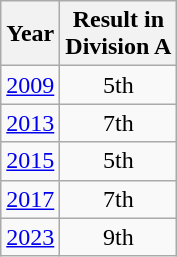<table class="wikitable" style="text-align:center">
<tr>
<th>Year</th>
<th>Result in<br>Division A</th>
</tr>
<tr>
<td><a href='#'>2009</a></td>
<td>5th</td>
</tr>
<tr>
<td><a href='#'>2013</a></td>
<td>7th</td>
</tr>
<tr>
<td><a href='#'>2015</a></td>
<td>5th</td>
</tr>
<tr>
<td><a href='#'>2017</a></td>
<td>7th</td>
</tr>
<tr>
<td><a href='#'>2023</a></td>
<td>9th</td>
</tr>
</table>
